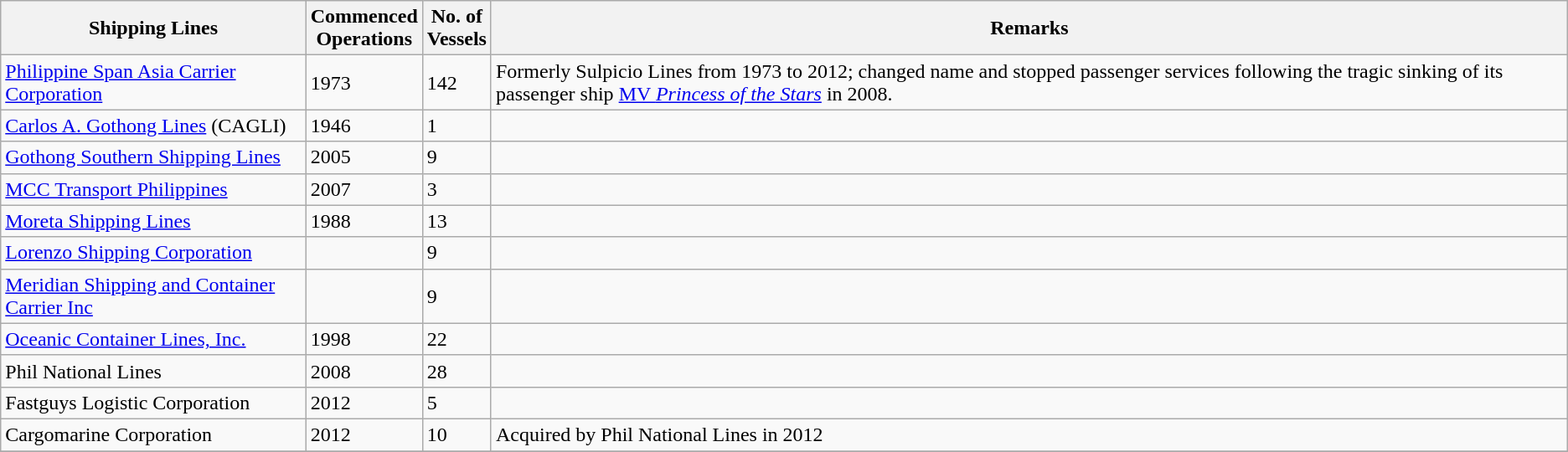<table class="wikitable sortable">
<tr valign="middle">
<th>Shipping Lines</th>
<th>Commenced<br>Operations</th>
<th>No. of<br>Vessels</th>
<th>Remarks</th>
</tr>
<tr>
<td><a href='#'>Philippine Span Asia Carrier Corporation</a></td>
<td>1973</td>
<td>142</td>
<td>Formerly Sulpicio Lines from 1973 to 2012; changed name and stopped passenger services following the tragic sinking of its passenger ship <a href='#'>MV <em>Princess of the Stars</em></a> in 2008.</td>
</tr>
<tr>
<td><a href='#'>Carlos A. Gothong Lines</a> (CAGLI)</td>
<td>1946</td>
<td>1</td>
<td></td>
</tr>
<tr>
<td><a href='#'>Gothong Southern Shipping Lines</a></td>
<td>2005</td>
<td>9</td>
<td></td>
</tr>
<tr>
<td><a href='#'>MCC Transport Philippines</a></td>
<td>2007</td>
<td>3</td>
<td></td>
</tr>
<tr>
<td><a href='#'>Moreta Shipping Lines</a></td>
<td>1988</td>
<td>13</td>
<td></td>
</tr>
<tr>
<td><a href='#'>Lorenzo Shipping Corporation</a></td>
<td></td>
<td>9</td>
<td></td>
</tr>
<tr>
<td><a href='#'>Meridian Shipping and Container Carrier Inc</a></td>
<td></td>
<td>9</td>
<td></td>
</tr>
<tr>
<td><a href='#'>Oceanic Container Lines, Inc.</a></td>
<td>1998</td>
<td>22</td>
<td></td>
</tr>
<tr>
<td>Phil National Lines</td>
<td>2008</td>
<td>28</td>
<td></td>
</tr>
<tr>
<td>Fastguys Logistic Corporation</td>
<td>2012</td>
<td>5</td>
<td></td>
</tr>
<tr>
<td>Cargomarine Corporation</td>
<td>2012</td>
<td>10</td>
<td>Acquired by Phil National Lines in 2012</td>
</tr>
<tr>
</tr>
</table>
